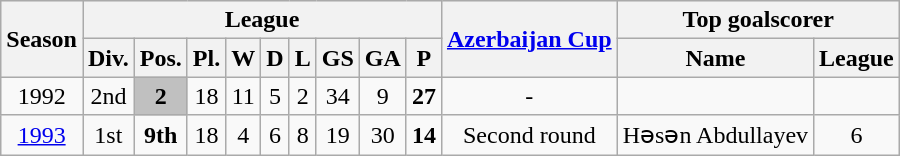<table class="wikitable">
<tr style="background:#efefef;">
<th rowspan="2">Season</th>
<th colspan="9">League</th>
<th rowspan="2"><a href='#'>Azerbaijan Cup</a></th>
<th colspan="2">Top goalscorer</th>
</tr>
<tr>
<th>Div.</th>
<th>Pos.</th>
<th>Pl.</th>
<th>W</th>
<th>D</th>
<th>L</th>
<th>GS</th>
<th>GA</th>
<th>P</th>
<th>Name</th>
<th>League</th>
</tr>
<tr>
<td align=center>1992</td>
<td align=center>2nd</td>
<td align=center bgcolor=silver><strong>2</strong></td>
<td align=center>18</td>
<td align=center>11</td>
<td align=center>5</td>
<td align=center>2</td>
<td align=center>34</td>
<td align=center>9</td>
<td align=center><strong>27</strong></td>
<td align=center>-</td>
<td align=center></td>
<td align=center></td>
</tr>
<tr>
<td align=center><a href='#'>1993</a></td>
<td align=center>1st</td>
<td align=center><strong>9th</strong></td>
<td align=center>18</td>
<td align=center>4</td>
<td align=center>6</td>
<td align=center>8</td>
<td align=center>19</td>
<td align=center>30</td>
<td align=center><strong>14</strong></td>
<td align=center>Second round</td>
<td align=center>Həsən Abdullayev</td>
<td align=center>6</td>
</tr>
</table>
